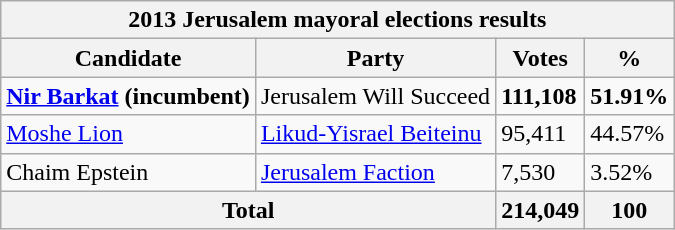<table class="wikitable sortable">
<tr>
<th colspan=4><strong>2013 Jerusalem mayoral elections results</strong></th>
</tr>
<tr>
<th>Candidate</th>
<th>Party</th>
<th>Votes</th>
<th>%</th>
</tr>
<tr>
<td><strong><a href='#'>Nir Barkat</a> (incumbent)</strong></td>
<td>Jerusalem Will Succeed</td>
<td><strong>111,108</strong></td>
<td><strong>51.91%</strong></td>
</tr>
<tr>
<td><a href='#'>Moshe Lion</a></td>
<td><a href='#'>Likud-Yisrael Beiteinu</a></td>
<td>95,411</td>
<td>44.57%</td>
</tr>
<tr>
<td>Chaim Epstein</td>
<td><a href='#'>Jerusalem Faction</a></td>
<td>7,530</td>
<td>3.52%</td>
</tr>
<tr>
<th colspan=2>Total</th>
<th>214,049</th>
<th>100</th>
</tr>
</table>
